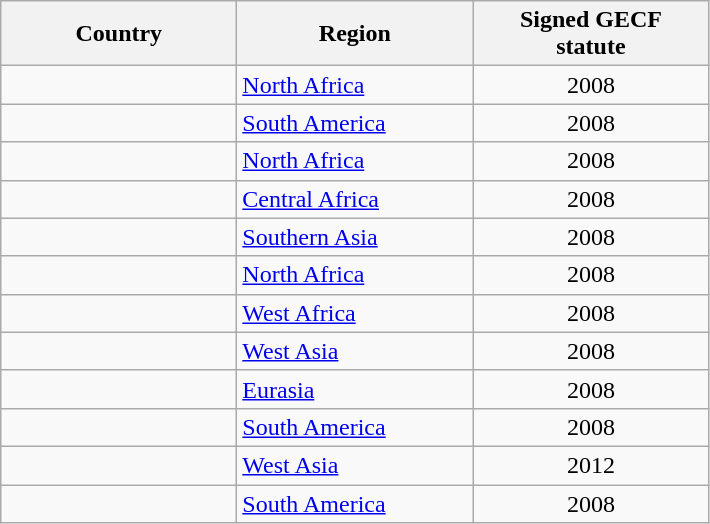<table class="wikitable sortable">
<tr>
<th style="width:150px;">Country</th>
<th style="width:150px;">Region</th>
<th style="width:150px;">Signed GECF<br>statute</th>
</tr>
<tr>
<td></td>
<td><a href='#'>North Africa</a></td>
<td align=center>2008</td>
</tr>
<tr>
<td></td>
<td><a href='#'>South America</a></td>
<td align=center>2008</td>
</tr>
<tr>
<td></td>
<td><a href='#'>North Africa</a></td>
<td align=center>2008</td>
</tr>
<tr>
<td></td>
<td><a href='#'>Central Africa</a></td>
<td align=center>2008</td>
</tr>
<tr>
<td></td>
<td><a href='#'>Southern Asia</a></td>
<td align=center>2008</td>
</tr>
<tr>
<td></td>
<td><a href='#'>North Africa</a></td>
<td align=center>2008</td>
</tr>
<tr>
<td></td>
<td><a href='#'>West Africa</a></td>
<td align=center>2008</td>
</tr>
<tr>
<td></td>
<td><a href='#'>West Asia</a></td>
<td align=center>2008</td>
</tr>
<tr>
<td></td>
<td><a href='#'>Eurasia</a></td>
<td align=center>2008</td>
</tr>
<tr>
<td></td>
<td><a href='#'>South America</a></td>
<td align=center>2008</td>
</tr>
<tr>
<td></td>
<td><a href='#'>West Asia</a></td>
<td align=center>2012</td>
</tr>
<tr>
<td></td>
<td><a href='#'>South America</a></td>
<td align=center>2008</td>
</tr>
</table>
